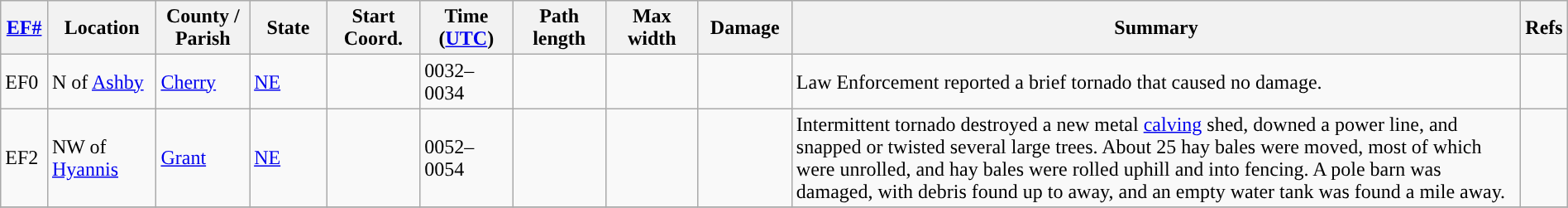<table class="wikitable sortable" style="width:100%;">
<tr>
<th scope="col" width="3%" align="center"><a href='#'>EF#</a></th>
<th scope="col" width="7%" align="center" class="unsortable">Location</th>
<th scope="col" width="6%" align="center" class="unsortable">County / Parish</th>
<th scope="col" width="5%" align="center">State</th>
<th scope="col" width="6%" align="center">Start Coord.</th>
<th scope="col" width="6%" align="center">Time (<a href='#'>UTC</a>)</th>
<th scope="col" width="6%" align="center">Path length</th>
<th scope="col" width="6%" align="center">Max width</th>
<th scope="col" width="6%" align="center">Damage</th>
<th scope="col" width="48%" class="unsortable" align="center">Summary</th>
<th scope="col" width="48%" class="unsortable" align="center">Refs</th>
</tr>
<tr>
<td>EF0</td>
<td>N of <a href='#'>Ashby</a></td>
<td><a href='#'>Cherry</a></td>
<td><a href='#'>NE</a></td>
<td></td>
<td>0032–0034</td>
<td></td>
<td></td>
<td></td>
<td>Law Enforcement reported a brief tornado that caused no damage.</td>
<td></td>
</tr>
<tr>
<td>EF2</td>
<td>NW of <a href='#'>Hyannis</a></td>
<td><a href='#'>Grant</a></td>
<td><a href='#'>NE</a></td>
<td></td>
<td>0052–0054</td>
<td></td>
<td></td>
<td></td>
<td>Intermittent tornado destroyed a new metal <a href='#'>calving</a> shed, downed a power line, and snapped or twisted several large trees. About 25  hay bales were moved, most of which were unrolled, and hay bales were rolled uphill and into fencing. A pole barn was damaged, with debris found up to  away, and an empty  water tank was found a mile away.</td>
<td></td>
</tr>
<tr>
</tr>
</table>
